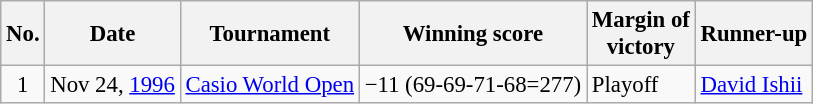<table class="wikitable" style="font-size:95%;">
<tr>
<th>No.</th>
<th>Date</th>
<th>Tournament</th>
<th>Winning score</th>
<th>Margin of<br>victory</th>
<th>Runner-up</th>
</tr>
<tr>
<td align=center>1</td>
<td align=right>Nov 24, <a href='#'>1996</a></td>
<td><a href='#'>Casio World Open</a></td>
<td>−11 (69-69-71-68=277)</td>
<td>Playoff</td>
<td> <a href='#'>David Ishii</a></td>
</tr>
</table>
